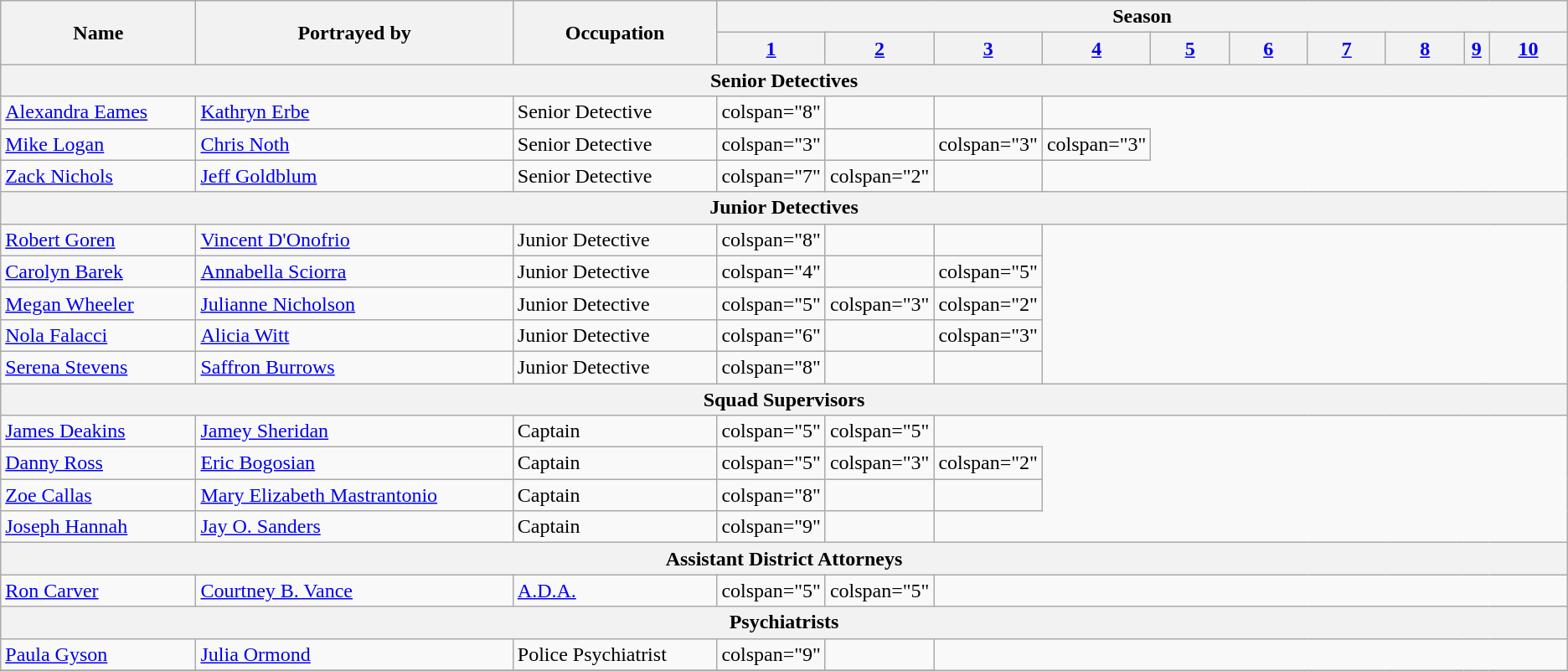<table class="wikitable">
<tr>
<th rowspan="2">Name</th>
<th rowspan="2">Portrayed by</th>
<th rowspan="2">Occupation</th>
<th colspan="10">Season</th>
</tr>
<tr>
<th width="5%"><a href='#'>1</a></th>
<th width="5%"><a href='#'>2</a></th>
<th width="5%"><a href='#'>3</a></th>
<th width="5%"><a href='#'>4</a></th>
<th width="5%"><a href='#'>5</a></th>
<th width="5%"><a href='#'>6</a></th>
<th width="5%"><a href='#'>7</a></th>
<th width="5%"><a href='#'>8</a></th>
<th><a href='#'>9</a></th>
<th width="5%"><a href='#'>10</a></th>
</tr>
<tr>
<th colspan="14"><strong>Senior Detectives</strong></th>
</tr>
<tr>
<td style=white-space:nowrap><a href='#'>Alexandra Eames</a></td>
<td><a href='#'>Kathryn Erbe</a></td>
<td>Senior Detective</td>
<td>colspan="8" </td>
<td></td>
<td></td>
</tr>
<tr>
<td><a href='#'>Mike Logan</a></td>
<td><a href='#'>Chris Noth</a></td>
<td>Senior Detective</td>
<td>colspan="3" </td>
<td></td>
<td>colspan="3" </td>
<td>colspan="3" </td>
</tr>
<tr>
<td><a href='#'>Zack Nichols</a></td>
<td><a href='#'>Jeff Goldblum</a></td>
<td>Senior Detective</td>
<td>colspan="7" </td>
<td>colspan="2" </td>
<td></td>
</tr>
<tr>
<th colspan="14"><strong>Junior Detectives</strong></th>
</tr>
<tr>
<td><a href='#'>Robert Goren</a></td>
<td><a href='#'>Vincent D'Onofrio</a></td>
<td>Junior Detective</td>
<td>colspan="8" </td>
<td></td>
<td></td>
</tr>
<tr>
<td><a href='#'>Carolyn Barek</a></td>
<td><a href='#'>Annabella Sciorra</a></td>
<td>Junior Detective</td>
<td>colspan="4" </td>
<td></td>
<td>colspan="5" </td>
</tr>
<tr>
<td><a href='#'>Megan Wheeler</a></td>
<td><a href='#'>Julianne Nicholson</a></td>
<td>Junior Detective</td>
<td>colspan="5" </td>
<td>colspan="3" </td>
<td>colspan="2" </td>
</tr>
<tr>
<td><a href='#'>Nola Falacci</a></td>
<td><a href='#'>Alicia Witt</a></td>
<td>Junior Detective</td>
<td>colspan="6" </td>
<td></td>
<td>colspan="3" </td>
</tr>
<tr>
<td><a href='#'>Serena Stevens</a></td>
<td><a href='#'>Saffron Burrows</a></td>
<td>Junior Detective</td>
<td>colspan="8" </td>
<td></td>
<td></td>
</tr>
<tr>
<th colspan="14"><strong>Squad Supervisors</strong></th>
</tr>
<tr>
<td><a href='#'>James Deakins</a></td>
<td><a href='#'>Jamey Sheridan</a></td>
<td>Captain</td>
<td>colspan="5" </td>
<td>colspan="5" </td>
</tr>
<tr>
<td><a href='#'>Danny Ross</a></td>
<td><a href='#'>Eric Bogosian</a></td>
<td>Captain</td>
<td>colspan="5" </td>
<td>colspan="3" </td>
<td>colspan="2" </td>
</tr>
<tr>
<td><a href='#'>Zoe Callas</a></td>
<td><a href='#'>Mary Elizabeth Mastrantonio</a></td>
<td>Captain</td>
<td>colspan="8" </td>
<td></td>
<td></td>
</tr>
<tr>
<td><a href='#'>Joseph Hannah</a></td>
<td><a href='#'>Jay O. Sanders</a></td>
<td>Captain</td>
<td>colspan="9" </td>
<td></td>
</tr>
<tr>
<th colspan="14"><strong>Assistant District Attorneys</strong></th>
</tr>
<tr>
<td><a href='#'>Ron Carver</a></td>
<td><a href='#'>Courtney B. Vance</a></td>
<td style=white-space:nowrap><a href='#'>A.D.A.</a></td>
<td>colspan="5" </td>
<td>colspan="5" </td>
</tr>
<tr>
<th colspan="14"><strong>Psychiatrists</strong></th>
</tr>
<tr>
<td><a href='#'>Paula Gyson</a></td>
<td><a href='#'>Julia Ormond</a></td>
<td>Police Psychiatrist</td>
<td>colspan="9" </td>
<td></td>
</tr>
<tr>
</tr>
</table>
